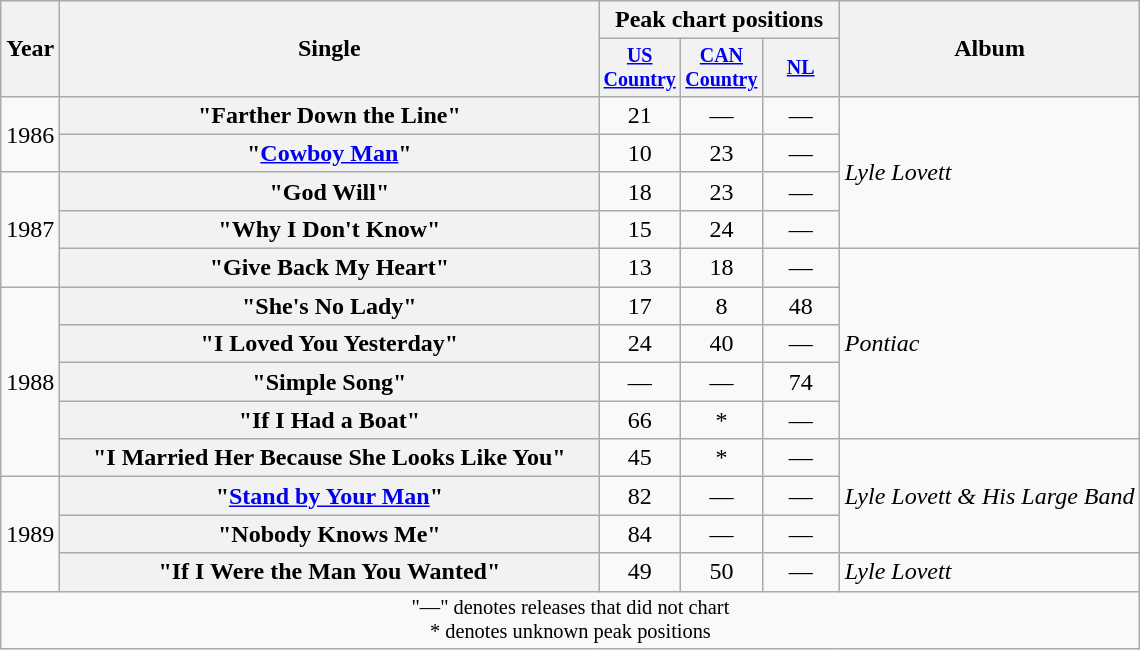<table class="wikitable plainrowheaders" style="text-align:center;">
<tr>
<th rowspan="2">Year</th>
<th rowspan="2" style="width:22em;">Single</th>
<th colspan="3">Peak chart positions</th>
<th rowspan="2">Album</th>
</tr>
<tr style="font-size:smaller;">
<th width="45"><a href='#'>US Country</a><br></th>
<th width="45"><a href='#'>CAN Country</a><br></th>
<th width="45"><a href='#'>NL</a><br></th>
</tr>
<tr>
<td rowspan="2">1986</td>
<th scope="row">"Farther Down the Line"</th>
<td>21</td>
<td>—</td>
<td>—</td>
<td align="left" rowspan="4"><em>Lyle Lovett</em></td>
</tr>
<tr>
<th scope="row">"<a href='#'>Cowboy Man</a>"</th>
<td>10</td>
<td>23</td>
<td>—</td>
</tr>
<tr>
<td rowspan="3">1987</td>
<th scope="row">"God Will"</th>
<td>18</td>
<td>23</td>
<td>—</td>
</tr>
<tr>
<th scope="row">"Why I Don't Know"</th>
<td>15</td>
<td>24</td>
<td>—</td>
</tr>
<tr>
<th scope="row">"Give Back My Heart"</th>
<td>13</td>
<td>18</td>
<td>—</td>
<td align="left" rowspan="5"><em>Pontiac</em></td>
</tr>
<tr>
<td rowspan="5">1988</td>
<th scope="row">"She's No Lady"</th>
<td>17</td>
<td>8</td>
<td>48</td>
</tr>
<tr>
<th scope="row">"I Loved You Yesterday"</th>
<td>24</td>
<td>40</td>
<td>—</td>
</tr>
<tr>
<th scope="row">"Simple Song"</th>
<td>—</td>
<td>—</td>
<td>74</td>
</tr>
<tr>
<th scope="row">"If I Had a Boat"</th>
<td>66</td>
<td>*</td>
<td>—</td>
</tr>
<tr>
<th scope="row">"I Married Her Because She Looks Like You"</th>
<td>45</td>
<td>*</td>
<td>—</td>
<td align="left" rowspan="3"><em>Lyle Lovett & His Large Band</em></td>
</tr>
<tr>
<td rowspan="3">1989</td>
<th scope="row">"<a href='#'>Stand by Your Man</a>"</th>
<td>82</td>
<td>—</td>
<td>—</td>
</tr>
<tr>
<th scope="row">"Nobody Knows Me"</th>
<td>84</td>
<td>—</td>
<td>—</td>
</tr>
<tr>
<th scope="row">"If I Were the Man You Wanted"</th>
<td>49</td>
<td>50</td>
<td>—</td>
<td align="left"><em>Lyle Lovett</em></td>
</tr>
<tr>
<td colspan="10" style="font-size:85%">"—" denotes releases that did not chart<br>* denotes unknown peak positions</td>
</tr>
</table>
